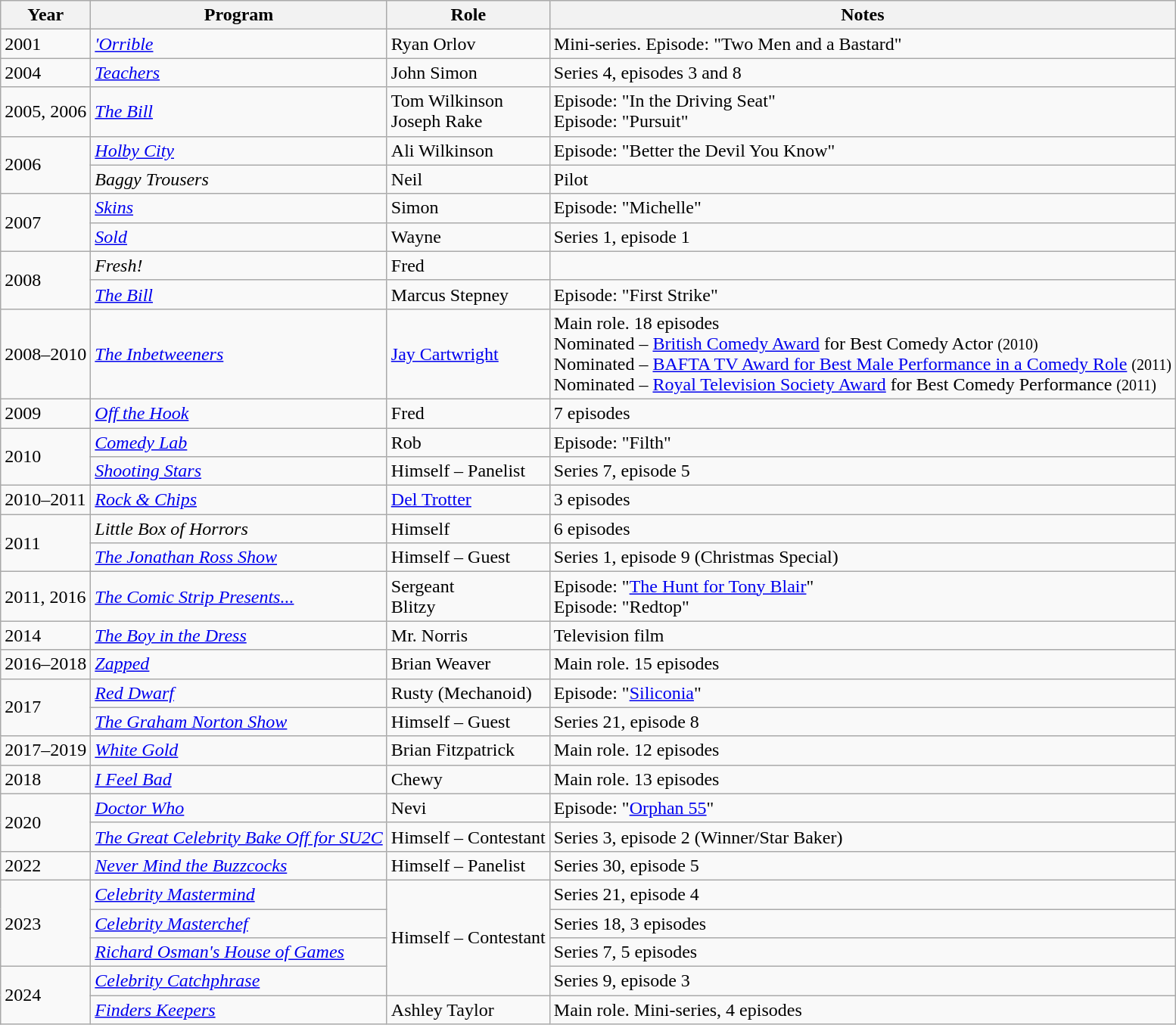<table class="wikitable sortable">
<tr>
<th>Year</th>
<th>Program</th>
<th>Role</th>
<th class="unsortable">Notes</th>
</tr>
<tr>
<td>2001</td>
<td><em><a href='#'>'Orrible</a></em></td>
<td>Ryan Orlov</td>
<td>Mini-series. Episode: "Two Men and a Bastard"</td>
</tr>
<tr>
<td>2004</td>
<td><em><a href='#'>Teachers</a></em></td>
<td>John Simon</td>
<td>Series 4, episodes 3 and 8</td>
</tr>
<tr>
<td>2005, 2006</td>
<td><em><a href='#'>The Bill</a></em></td>
<td>Tom Wilkinson<br>Joseph Rake</td>
<td>Episode: "In the Driving Seat"<br> Episode: "Pursuit"</td>
</tr>
<tr>
<td rowspan=2>2006</td>
<td><em><a href='#'>Holby City</a></em></td>
<td>Ali Wilkinson</td>
<td>Episode: "Better the Devil You Know"</td>
</tr>
<tr>
<td><em>Baggy Trousers</em></td>
<td>Neil</td>
<td>Pilot</td>
</tr>
<tr>
<td rowspan=2>2007</td>
<td><em><a href='#'>Skins</a></em></td>
<td>Simon</td>
<td>Episode: "Michelle"</td>
</tr>
<tr>
<td><em><a href='#'>Sold</a></em></td>
<td>Wayne</td>
<td>Series 1, episode 1</td>
</tr>
<tr>
<td rowspan=2>2008</td>
<td><em>Fresh!</em></td>
<td>Fred</td>
<td></td>
</tr>
<tr>
<td><em><a href='#'>The Bill</a></em></td>
<td>Marcus Stepney</td>
<td>Episode: "First Strike"</td>
</tr>
<tr>
<td>2008–2010</td>
<td><em><a href='#'>The Inbetweeners</a></em></td>
<td><a href='#'>Jay Cartwright</a></td>
<td>Main role. 18 episodes<br>Nominated – <a href='#'>British Comedy Award</a> for Best Comedy Actor <small>(2010)</small><br>Nominated – <a href='#'>BAFTA TV Award for Best Male Performance in a Comedy Role</a> <small>(2011)</small><br>Nominated – <a href='#'>Royal Television Society Award</a> for Best Comedy Performance <small>(2011)</small></td>
</tr>
<tr>
<td>2009</td>
<td><em><a href='#'>Off the Hook</a></em></td>
<td>Fred</td>
<td>7 episodes</td>
</tr>
<tr>
<td rowspan=2>2010</td>
<td><em><a href='#'>Comedy Lab</a></em></td>
<td>Rob</td>
<td>Episode: "Filth"</td>
</tr>
<tr>
<td><em><a href='#'>Shooting Stars</a></em></td>
<td>Himself – Panelist</td>
<td>Series 7, episode 5</td>
</tr>
<tr>
<td>2010–2011</td>
<td><em><a href='#'>Rock & Chips</a></em></td>
<td><a href='#'>Del Trotter</a></td>
<td>3 episodes</td>
</tr>
<tr>
<td rowspan=2>2011</td>
<td><em>Little Box of Horrors</em></td>
<td>Himself</td>
<td>6 episodes</td>
</tr>
<tr>
<td><em><a href='#'>The Jonathan Ross Show</a></em></td>
<td>Himself – Guest</td>
<td>Series 1, episode 9 (Christmas Special)</td>
</tr>
<tr>
<td>2011, 2016</td>
<td><em><a href='#'>The Comic Strip Presents...</a></em></td>
<td>Sergeant<br>Blitzy</td>
<td>Episode: "<a href='#'>The Hunt for Tony Blair</a>"<br>Episode: "Redtop"</td>
</tr>
<tr>
<td>2014</td>
<td><em><a href='#'>The Boy in the Dress</a></em></td>
<td>Mr. Norris</td>
<td>Television film</td>
</tr>
<tr>
<td>2016–2018</td>
<td><em><a href='#'>Zapped</a></em></td>
<td>Brian Weaver</td>
<td>Main role. 15 episodes</td>
</tr>
<tr>
<td rowspan=2>2017</td>
<td><em><a href='#'>Red Dwarf</a></em></td>
<td>Rusty (Mechanoid)</td>
<td>Episode: "<a href='#'>Siliconia</a>"</td>
</tr>
<tr>
<td><em><a href='#'>The Graham Norton Show</a></em></td>
<td>Himself – Guest</td>
<td>Series 21, episode 8</td>
</tr>
<tr>
<td>2017–2019</td>
<td><em><a href='#'>White Gold</a></em></td>
<td>Brian Fitzpatrick</td>
<td>Main role. 12 episodes</td>
</tr>
<tr>
<td>2018</td>
<td><em><a href='#'>I Feel Bad</a></em></td>
<td>Chewy</td>
<td>Main role. 13 episodes</td>
</tr>
<tr>
<td rowspan=2>2020</td>
<td><em><a href='#'>Doctor Who</a></em></td>
<td>Nevi</td>
<td>Episode: "<a href='#'>Orphan 55</a>"</td>
</tr>
<tr>
<td><em><a href='#'>The Great Celebrity Bake Off for SU2C</a></em></td>
<td>Himself – Contestant</td>
<td>Series 3, episode 2 (Winner/Star Baker)</td>
</tr>
<tr>
<td>2022</td>
<td><em><a href='#'>Never Mind the Buzzcocks</a></em></td>
<td>Himself – Panelist</td>
<td>Series 30, episode 5</td>
</tr>
<tr>
<td rowspan=3>2023</td>
<td><em><a href='#'>Celebrity Mastermind</a></em></td>
<td rowspan=4>Himself – Contestant</td>
<td>Series 21, episode 4</td>
</tr>
<tr>
<td><em><a href='#'>Celebrity Masterchef</a></em></td>
<td>Series 18, 3 episodes</td>
</tr>
<tr>
<td><em><a href='#'>Richard Osman's House of Games</a></em></td>
<td>Series 7, 5 episodes</td>
</tr>
<tr>
<td rowspan=2>2024</td>
<td><em><a href='#'>Celebrity Catchphrase</a></em></td>
<td>Series 9, episode 3</td>
</tr>
<tr>
<td><em><a href='#'>Finders Keepers</a></em></td>
<td>Ashley Taylor</td>
<td>Main role. Mini-series, 4 episodes</td>
</tr>
</table>
